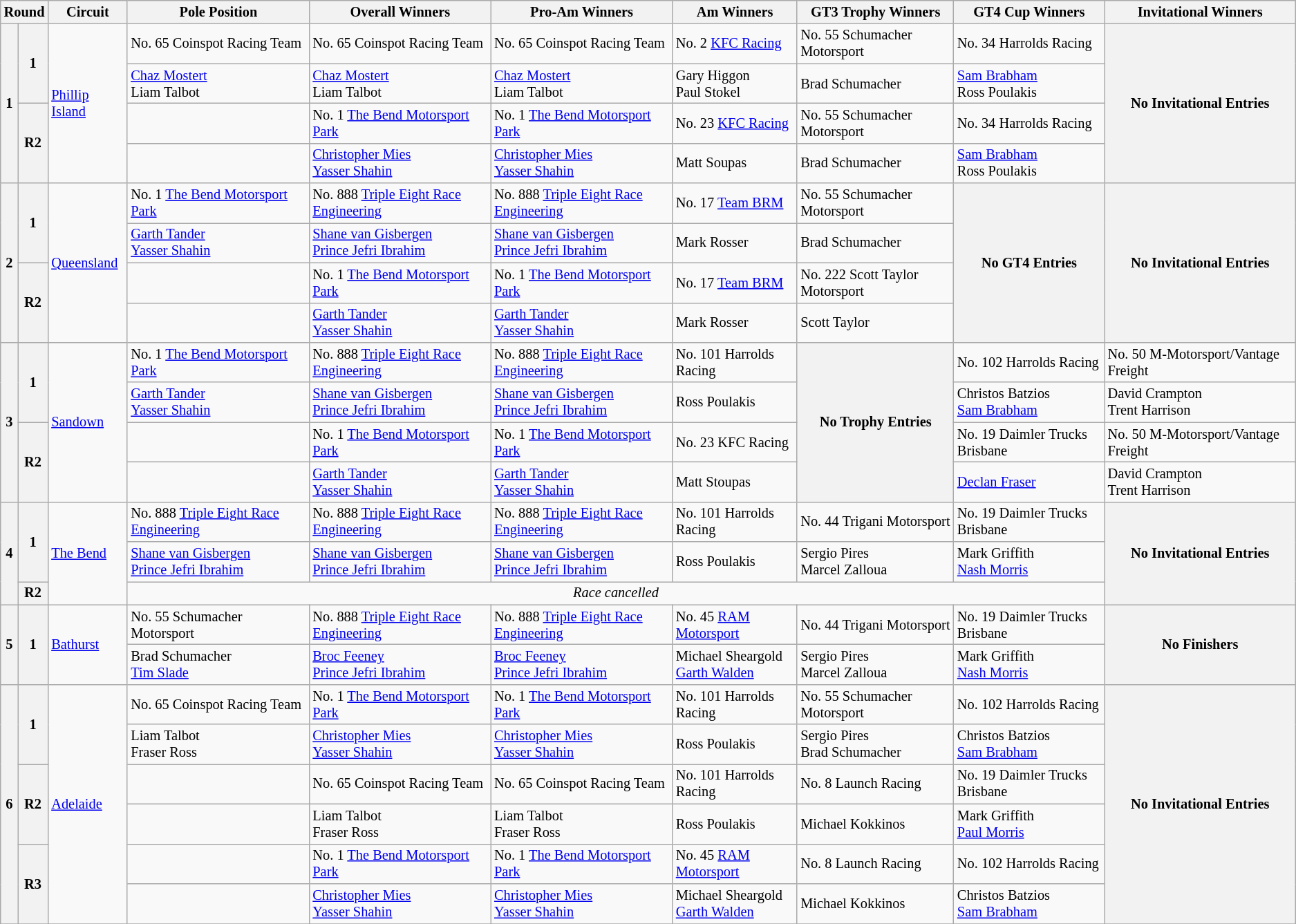<table class="wikitable" style="font-size:85%;">
<tr>
<th colspan=2>Round</th>
<th>Circuit</th>
<th>Pole Position</th>
<th>Overall Winners</th>
<th>Pro-Am Winners</th>
<th>Am Winners</th>
<th>GT3 Trophy Winners</th>
<th>GT4 Cup Winners</th>
<th>Invitational Winners</th>
</tr>
<tr>
<th rowspan=4>1</th>
<th rowspan=2>1</th>
<td rowspan=4> <a href='#'>Phillip Island</a></td>
<td> No. 65 Coinspot Racing Team</td>
<td> No. 65 Coinspot Racing Team</td>
<td> No. 65 Coinspot Racing Team</td>
<td> No. 2 <a href='#'>KFC Racing</a></td>
<td> No. 55 Schumacher Motorsport</td>
<td> No. 34 Harrolds Racing</td>
<th rowspan=4>No Invitational Entries</th>
</tr>
<tr>
<td> <a href='#'>Chaz Mostert</a><br> Liam Talbot</td>
<td> <a href='#'>Chaz Mostert</a><br> Liam Talbot</td>
<td> <a href='#'>Chaz Mostert</a><br> Liam Talbot</td>
<td> Gary Higgon<br> Paul Stokel</td>
<td> Brad Schumacher</td>
<td> <a href='#'>Sam Brabham</a><br> Ross Poulakis</td>
</tr>
<tr>
<th rowspan=2>R2</th>
<td></td>
<td> No. 1 <a href='#'>The Bend Motorsport Park</a></td>
<td> No. 1 <a href='#'>The Bend Motorsport Park</a></td>
<td> No. 23 <a href='#'>KFC Racing</a></td>
<td> No. 55 Schumacher Motorsport</td>
<td> No. 34 Harrolds Racing</td>
</tr>
<tr>
<td></td>
<td> <a href='#'>Christopher Mies</a><br> <a href='#'>Yasser Shahin</a></td>
<td> <a href='#'>Christopher Mies</a><br> <a href='#'>Yasser Shahin</a></td>
<td> Matt Soupas</td>
<td> Brad Schumacher</td>
<td> <a href='#'>Sam Brabham</a><br> Ross Poulakis</td>
</tr>
<tr>
<th rowspan=4>2</th>
<th rowspan=2>1</th>
<td rowspan=4> <a href='#'>Queensland</a></td>
<td> No. 1 <a href='#'>The Bend Motorsport Park</a></td>
<td> No. 888 <a href='#'>Triple Eight Race Engineering</a></td>
<td> No. 888 <a href='#'>Triple Eight Race Engineering</a></td>
<td> No. 17 <a href='#'>Team BRM</a></td>
<td> No. 55 Schumacher Motorsport</td>
<th rowspan=4>No GT4 Entries</th>
<th rowspan=4>No Invitational Entries</th>
</tr>
<tr>
<td> <a href='#'>Garth Tander</a><br> <a href='#'>Yasser Shahin</a></td>
<td> <a href='#'>Shane van Gisbergen</a><br> <a href='#'>Prince Jefri Ibrahim</a></td>
<td> <a href='#'>Shane van Gisbergen</a><br> <a href='#'>Prince Jefri Ibrahim</a></td>
<td> Mark Rosser</td>
<td> Brad Schumacher</td>
</tr>
<tr>
<th rowspan=2>R2</th>
<td></td>
<td> No. 1 <a href='#'>The Bend Motorsport Park</a></td>
<td> No. 1 <a href='#'>The Bend Motorsport Park</a></td>
<td> No. 17 <a href='#'>Team BRM</a></td>
<td> No. 222 Scott Taylor Motorsport</td>
</tr>
<tr>
<td></td>
<td> <a href='#'>Garth Tander</a><br> <a href='#'>Yasser Shahin</a></td>
<td> <a href='#'>Garth Tander</a><br> <a href='#'>Yasser Shahin</a></td>
<td> Mark Rosser</td>
<td> Scott Taylor</td>
</tr>
<tr>
<th rowspan=4>3</th>
<th rowspan=2>1</th>
<td rowspan=4> <a href='#'>Sandown</a></td>
<td> No. 1 <a href='#'>The Bend Motorsport Park</a></td>
<td> No. 888 <a href='#'>Triple Eight Race Engineering</a></td>
<td> No. 888 <a href='#'>Triple Eight Race Engineering</a></td>
<td> No. 101 Harrolds Racing</td>
<th rowspan=4>No Trophy Entries</th>
<td> No. 102 Harrolds Racing</td>
<td> No. 50 M-Motorsport/Vantage Freight</td>
</tr>
<tr>
<td> <a href='#'>Garth Tander</a><br> <a href='#'>Yasser Shahin</a></td>
<td> <a href='#'>Shane van Gisbergen</a><br> <a href='#'>Prince Jefri Ibrahim</a></td>
<td> <a href='#'>Shane van Gisbergen</a><br> <a href='#'>Prince Jefri Ibrahim</a></td>
<td> Ross Poulakis</td>
<td> Christos Batzios<br> <a href='#'>Sam Brabham</a></td>
<td> David Crampton<br> Trent Harrison</td>
</tr>
<tr>
<th rowspan=2>R2</th>
<td></td>
<td> No. 1 <a href='#'>The Bend Motorsport Park</a></td>
<td> No. 1 <a href='#'>The Bend Motorsport Park</a></td>
<td> No. 23 KFC Racing</td>
<td> No. 19 Daimler Trucks Brisbane</td>
<td> No. 50 M-Motorsport/Vantage Freight</td>
</tr>
<tr>
<td></td>
<td> <a href='#'>Garth Tander</a><br> <a href='#'>Yasser Shahin</a></td>
<td> <a href='#'>Garth Tander</a><br> <a href='#'>Yasser Shahin</a></td>
<td> Matt Stoupas</td>
<td> <a href='#'>Declan Fraser</a></td>
<td> David Crampton<br> Trent Harrison</td>
</tr>
<tr>
<th rowspan=3>4</th>
<th rowspan=2>1</th>
<td rowspan=3> <a href='#'>The Bend</a></td>
<td> No. 888 <a href='#'>Triple Eight Race Engineering</a></td>
<td> No. 888 <a href='#'>Triple Eight Race Engineering</a></td>
<td> No. 888 <a href='#'>Triple Eight Race Engineering</a></td>
<td> No. 101 Harrolds Racing</td>
<td> No. 44 Trigani Motorsport</td>
<td> No. 19 Daimler Trucks Brisbane</td>
<th rowspan=3>No Invitational Entries</th>
</tr>
<tr>
<td> <a href='#'>Shane van Gisbergen</a><br> <a href='#'>Prince Jefri Ibrahim</a></td>
<td> <a href='#'>Shane van Gisbergen</a><br> <a href='#'>Prince Jefri Ibrahim</a></td>
<td> <a href='#'>Shane van Gisbergen</a><br> <a href='#'>Prince Jefri Ibrahim</a></td>
<td> Ross Poulakis</td>
<td> Sergio Pires<br> Marcel Zalloua</td>
<td> Mark Griffith<br> <a href='#'>Nash Morris</a></td>
</tr>
<tr>
<th>R2</th>
<td colspan=6 align=center><em>Race cancelled</em></td>
</tr>
<tr>
<th rowspan=2>5</th>
<th rowspan=2>1</th>
<td rowspan=2> <a href='#'>Bathurst</a></td>
<td> No. 55 Schumacher Motorsport</td>
<td> No. 888 <a href='#'>Triple Eight Race Engineering</a></td>
<td> No. 888 <a href='#'>Triple Eight Race Engineering</a></td>
<td> No. 45 <a href='#'>RAM Motorsport</a></td>
<td> No. 44 Trigani Motorsport</td>
<td> No. 19 Daimler Trucks Brisbane</td>
<th rowspan=2>No Finishers</th>
</tr>
<tr>
<td> Brad Schumacher<br> <a href='#'>Tim Slade</a></td>
<td> <a href='#'>Broc Feeney</a><br> <a href='#'>Prince Jefri Ibrahim</a></td>
<td> <a href='#'>Broc Feeney</a><br> <a href='#'>Prince Jefri Ibrahim</a></td>
<td> Michael Sheargold<br> <a href='#'>Garth Walden</a></td>
<td> Sergio Pires<br> Marcel Zalloua</td>
<td> Mark Griffith<br> <a href='#'>Nash Morris</a></td>
</tr>
<tr>
<th rowspan=6>6</th>
<th rowspan=2>1</th>
<td rowspan=6> <a href='#'>Adelaide</a></td>
<td> No. 65 Coinspot Racing Team</td>
<td> No. 1 <a href='#'>The Bend Motorsport Park</a></td>
<td> No. 1 <a href='#'>The Bend Motorsport Park</a></td>
<td> No. 101 Harrolds Racing</td>
<td> No. 55 Schumacher Motorsport</td>
<td> No. 102 Harrolds Racing</td>
<th rowspan=6>No Invitational Entries</th>
</tr>
<tr>
<td> Liam Talbot<br> Fraser Ross</td>
<td> <a href='#'>Christopher Mies</a><br> <a href='#'>Yasser Shahin</a></td>
<td> <a href='#'>Christopher Mies</a><br> <a href='#'>Yasser Shahin</a></td>
<td> Ross Poulakis</td>
<td> Sergio Pires<br> Brad Schumacher</td>
<td> Christos Batzios<br> <a href='#'>Sam Brabham</a></td>
</tr>
<tr>
<th rowspan=2>R2</th>
<td></td>
<td> No. 65 Coinspot Racing Team</td>
<td> No. 65 Coinspot Racing Team</td>
<td> No. 101 Harrolds Racing</td>
<td> No. 8 Launch Racing</td>
<td> No. 19 Daimler Trucks Brisbane</td>
</tr>
<tr>
<td></td>
<td> Liam Talbot<br> Fraser Ross</td>
<td> Liam Talbot<br> Fraser Ross</td>
<td> Ross Poulakis</td>
<td> Michael Kokkinos</td>
<td> Mark Griffith<br> <a href='#'>Paul Morris</a></td>
</tr>
<tr>
<th rowspan=2>R3</th>
<td></td>
<td> No. 1 <a href='#'>The Bend Motorsport Park</a></td>
<td> No. 1 <a href='#'>The Bend Motorsport Park</a></td>
<td> No. 45 <a href='#'>RAM Motorsport</a></td>
<td> No. 8 Launch Racing</td>
<td> No. 102 Harrolds Racing</td>
</tr>
<tr>
<td></td>
<td> <a href='#'>Christopher Mies</a><br> <a href='#'>Yasser Shahin</a></td>
<td> <a href='#'>Christopher Mies</a><br> <a href='#'>Yasser Shahin</a></td>
<td> Michael Sheargold<br> <a href='#'>Garth Walden</a></td>
<td> Michael Kokkinos</td>
<td> Christos Batzios<br> <a href='#'>Sam Brabham</a></td>
</tr>
<tr>
</tr>
</table>
